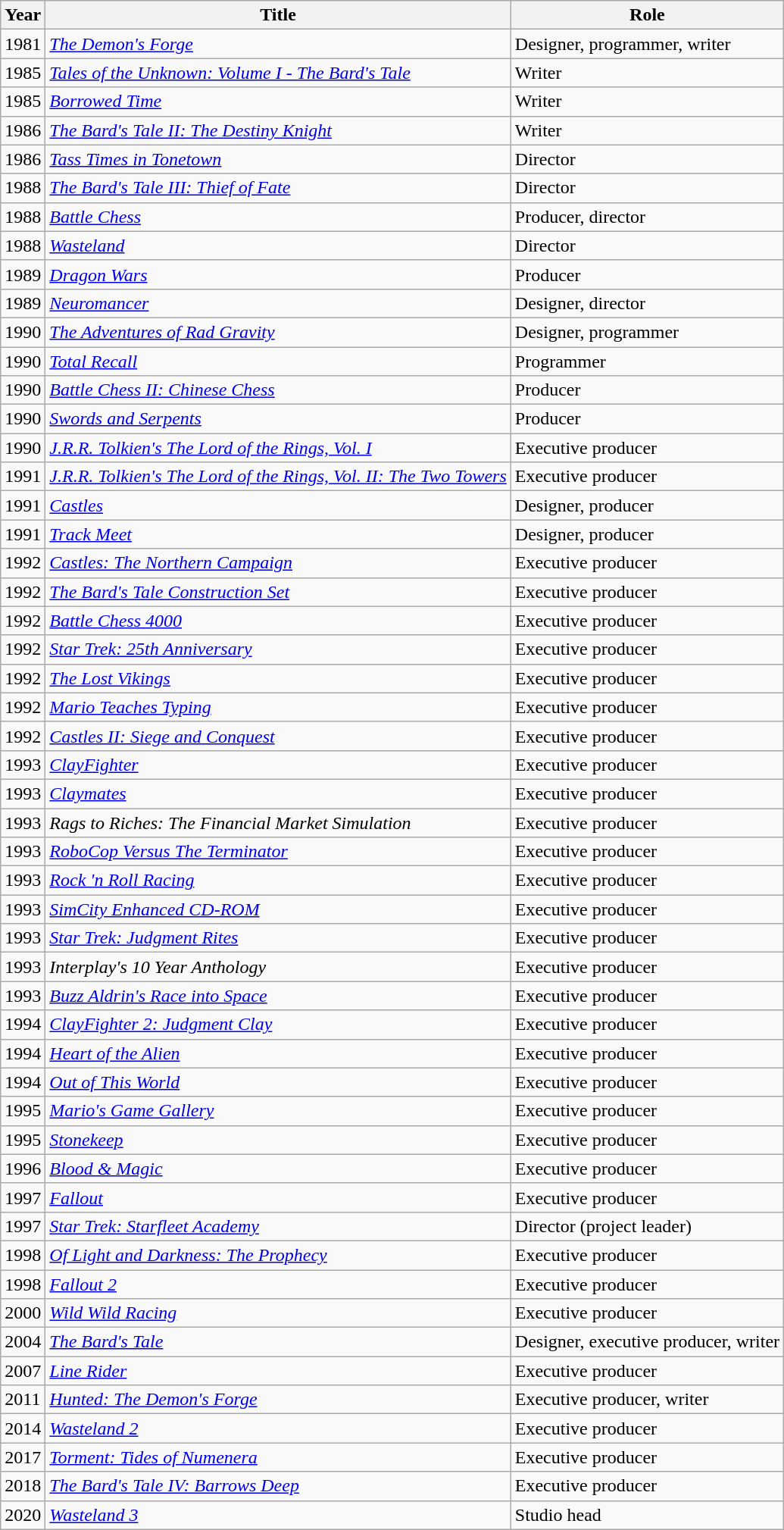<table class="wikitable sortable">
<tr>
<th>Year</th>
<th>Title</th>
<th>Role</th>
</tr>
<tr>
<td>1981</td>
<td><em><a href='#'>The Demon's Forge</a></em></td>
<td>Designer, programmer, writer</td>
</tr>
<tr>
<td>1985</td>
<td><em><a href='#'>Tales of the Unknown: Volume I - The Bard's Tale</a></em></td>
<td>Writer</td>
</tr>
<tr>
<td>1985</td>
<td><em><a href='#'>Borrowed Time</a></em></td>
<td>Writer</td>
</tr>
<tr>
<td>1986</td>
<td><em><a href='#'>The Bard's Tale II: The Destiny Knight</a></em></td>
<td>Writer</td>
</tr>
<tr>
<td>1986</td>
<td><em><a href='#'>Tass Times in Tonetown</a></em></td>
<td>Director</td>
</tr>
<tr>
<td>1988</td>
<td><em><a href='#'>The Bard's Tale III: Thief of Fate</a></em></td>
<td>Director</td>
</tr>
<tr>
<td>1988</td>
<td><em><a href='#'>Battle Chess</a></em></td>
<td>Producer, director</td>
</tr>
<tr>
<td>1988</td>
<td><em><a href='#'>Wasteland</a></em></td>
<td>Director</td>
</tr>
<tr>
<td>1989</td>
<td><em><a href='#'>Dragon Wars</a></em></td>
<td>Producer</td>
</tr>
<tr>
<td>1989</td>
<td><em><a href='#'>Neuromancer</a></em></td>
<td>Designer, director</td>
</tr>
<tr>
<td>1990</td>
<td><em><a href='#'>The Adventures of Rad Gravity</a></em></td>
<td>Designer, programmer</td>
</tr>
<tr>
<td>1990</td>
<td><em><a href='#'>Total Recall</a></em></td>
<td>Programmer</td>
</tr>
<tr>
<td>1990</td>
<td><em><a href='#'>Battle Chess II: Chinese Chess</a></em></td>
<td>Producer</td>
</tr>
<tr>
<td>1990</td>
<td><em><a href='#'>Swords and Serpents</a></em></td>
<td>Producer</td>
</tr>
<tr>
<td>1990</td>
<td><em><a href='#'>J.R.R. Tolkien's The Lord of the Rings, Vol. I</a></em></td>
<td>Executive producer</td>
</tr>
<tr>
<td>1991</td>
<td><em><a href='#'>J.R.R. Tolkien's The Lord of the Rings, Vol. II: The Two Towers</a></em></td>
<td>Executive producer</td>
</tr>
<tr>
<td>1991</td>
<td><em><a href='#'>Castles</a></em></td>
<td>Designer, producer</td>
</tr>
<tr>
<td>1991</td>
<td><em><a href='#'>Track Meet</a></em></td>
<td>Designer, producer</td>
</tr>
<tr>
<td>1992</td>
<td><em><a href='#'>Castles: The Northern Campaign</a></em></td>
<td>Executive producer</td>
</tr>
<tr>
<td>1992</td>
<td><em><a href='#'>The Bard's Tale Construction Set</a></em></td>
<td>Executive producer</td>
</tr>
<tr>
<td>1992</td>
<td><em><a href='#'>Battle Chess 4000</a></em></td>
<td>Executive producer</td>
</tr>
<tr>
<td>1992</td>
<td><em><a href='#'>Star Trek: 25th Anniversary</a></em></td>
<td>Executive producer</td>
</tr>
<tr>
<td>1992</td>
<td><em><a href='#'>The Lost Vikings</a></em></td>
<td>Executive producer</td>
</tr>
<tr>
<td>1992</td>
<td><em><a href='#'>Mario Teaches Typing</a></em></td>
<td>Executive producer</td>
</tr>
<tr>
<td>1992</td>
<td><em><a href='#'>Castles II: Siege and Conquest</a></em></td>
<td>Executive producer</td>
</tr>
<tr>
<td>1993</td>
<td><em><a href='#'>ClayFighter</a></em></td>
<td>Executive producer</td>
</tr>
<tr>
<td>1993</td>
<td><em><a href='#'>Claymates</a></em></td>
<td>Executive producer</td>
</tr>
<tr>
<td>1993</td>
<td><em>Rags to Riches: The Financial Market Simulation</em></td>
<td>Executive producer</td>
</tr>
<tr>
<td>1993</td>
<td><em><a href='#'>RoboCop Versus The Terminator</a></em></td>
<td>Executive producer</td>
</tr>
<tr>
<td>1993</td>
<td><em><a href='#'>Rock 'n Roll Racing</a></em></td>
<td>Executive producer</td>
</tr>
<tr>
<td>1993</td>
<td><em><a href='#'>SimCity Enhanced CD-ROM</a></em></td>
<td>Executive producer</td>
</tr>
<tr>
<td>1993</td>
<td><em><a href='#'>Star Trek: Judgment Rites</a></em></td>
<td>Executive producer</td>
</tr>
<tr>
<td>1993</td>
<td><em>Interplay's 10 Year Anthology</em></td>
<td>Executive producer</td>
</tr>
<tr>
<td>1993</td>
<td><em><a href='#'>Buzz Aldrin's Race into Space</a></em></td>
<td>Executive producer</td>
</tr>
<tr>
<td>1994</td>
<td><em><a href='#'>ClayFighter 2: Judgment Clay</a></em></td>
<td>Executive producer</td>
</tr>
<tr>
<td>1994</td>
<td><em><a href='#'>Heart of the Alien</a></em></td>
<td>Executive producer</td>
</tr>
<tr>
<td>1994</td>
<td><em><a href='#'>Out of This World</a></em></td>
<td>Executive producer</td>
</tr>
<tr>
<td>1995</td>
<td><em><a href='#'>Mario's Game Gallery</a></em></td>
<td>Executive producer</td>
</tr>
<tr>
<td>1995</td>
<td><em><a href='#'>Stonekeep</a></em></td>
<td>Executive producer</td>
</tr>
<tr>
<td>1996</td>
<td><em><a href='#'>Blood & Magic</a></em></td>
<td>Executive producer</td>
</tr>
<tr>
<td>1997</td>
<td><em><a href='#'>Fallout</a></em></td>
<td>Executive producer</td>
</tr>
<tr>
<td>1997</td>
<td><em><a href='#'>Star Trek: Starfleet Academy</a></em></td>
<td>Director (project leader)</td>
</tr>
<tr>
<td>1998</td>
<td><em><a href='#'>Of Light and Darkness: The Prophecy</a></em></td>
<td>Executive producer</td>
</tr>
<tr>
<td>1998</td>
<td><em><a href='#'>Fallout 2</a></em></td>
<td>Executive producer</td>
</tr>
<tr>
<td>2000</td>
<td><em><a href='#'>Wild Wild Racing</a></em></td>
<td>Executive producer</td>
</tr>
<tr>
<td>2004</td>
<td><em><a href='#'>The Bard's Tale</a></em></td>
<td>Designer, executive producer, writer</td>
</tr>
<tr>
<td>2007</td>
<td><em><a href='#'>Line Rider</a></em></td>
<td>Executive producer</td>
</tr>
<tr>
<td>2011</td>
<td><em><a href='#'>Hunted: The Demon's Forge</a></em></td>
<td>Executive producer, writer</td>
</tr>
<tr>
<td>2014</td>
<td><em><a href='#'>Wasteland 2</a></em></td>
<td>Executive producer</td>
</tr>
<tr>
<td>2017</td>
<td><em><a href='#'>Torment: Tides of Numenera</a></em></td>
<td>Executive producer</td>
</tr>
<tr>
<td>2018</td>
<td><em><a href='#'>The Bard's Tale IV: Barrows Deep</a></em></td>
<td>Executive producer</td>
</tr>
<tr>
<td>2020</td>
<td><em><a href='#'>Wasteland 3</a></em></td>
<td>Studio head</td>
</tr>
</table>
